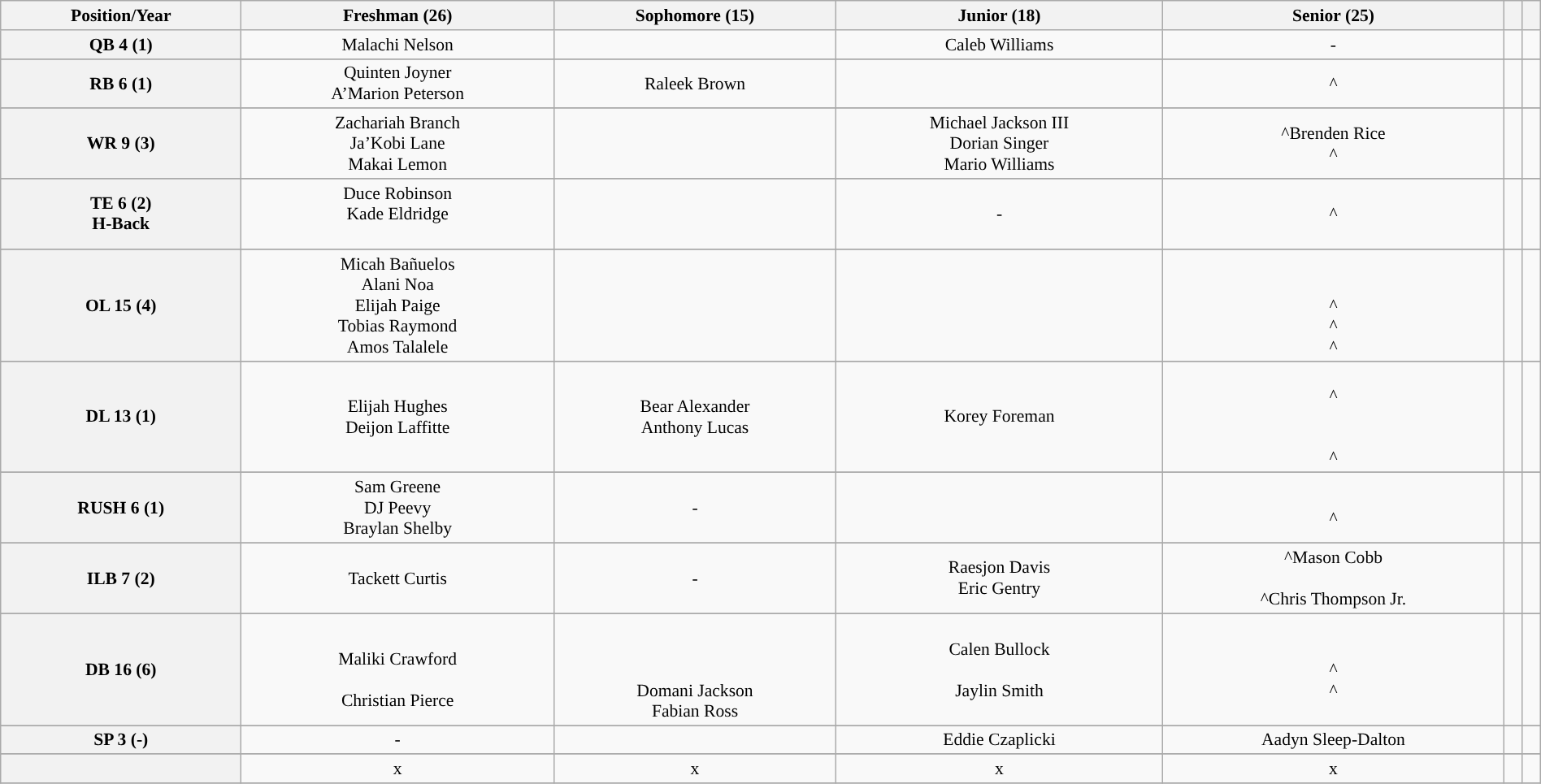<table class="wikitable collapsible collapsed" style="font-size:90%;" width=100%>
<tr>
<th style="text-align:center; ">Position/Year</th>
<th style="text-align:center; ">Freshman (26)</th>
<th style="text-align:center; ">Sophomore (15)</th>
<th style="text-align:center; ">Junior (18)</th>
<th style="text-align:center; ">Senior (25)</th>
<th></th>
<th></th>
</tr>
<tr align="center">
<th style="text-align:center; ">QB 4 (1)</th>
<td>Malachi Nelson</td>
<td> <br> </td>
<td>Caleb Williams</td>
<td>-</td>
<td></td>
<td></td>
</tr>
<tr>
</tr>
<tr align="center">
<th style="text-align:center; ">RB 6 (1)</th>
<td>Quinten Joyner <br> A’Marion Peterson</td>
<td>Raleek Brown</td>
<td></td>
<td>^ <br> </td>
<td></td>
<td></td>
</tr>
<tr>
</tr>
<tr align="center">
<th style="text-align:center; ">WR 9 (3)</th>
<td>Zachariah Branch <br> Ja’Kobi Lane <br> Makai Lemon</td>
<td></td>
<td>Michael Jackson III <br> Dorian Singer <br> Mario Williams</td>
<td>^Brenden Rice <br> ^</td>
<td> <br> </td>
<td></td>
</tr>
<tr>
</tr>
<tr align="center">
<th style="text-align:center; ">TE 6 (2) <br> H-Back</th>
<td>Duce Robinson <br> Kade Eldridge <br>  <br> </td>
<td></td>
<td>-</td>
<td>^</td>
<td> <br> </td>
<td></td>
</tr>
<tr>
</tr>
<tr align="center">
<th style="text-align:center; ">OL 15 (4)</th>
<td>Micah Bañuelos <br> Alani Noa <br> Elijah Paige <br> Tobias Raymond <br> Amos Talalele</td>
<td></td>
<td> <br>  <br> <br> </td>
<td> <br>  <br> ^ <br> ^ <br> ^</td>
<td> <br>  <br>  <br> </td>
<td></td>
</tr>
<tr>
</tr>
<tr align="center">
<th style="text-align:center; ">DL 13 (1)</th>
<td>Elijah Hughes <br> Deijon Laffitte <br> </td>
<td>Bear Alexander <br> Anthony Lucas <br></td>
<td>Korey Foreman <br> </td>
<td> <br> ^ <br>  <br>  <br> ^ <br> </td>
<td></td>
<td></td>
</tr>
<tr>
</tr>
<tr align="center">
<th style="text-align:center; ">RUSH 6 (1)</th>
<td>Sam Greene <br> DJ Peevy <br> Braylan Shelby</td>
<td>-</td>
<td></td>
<td> <br> ^</td>
<td></td>
<td></td>
</tr>
<tr>
</tr>
<tr align="center">
<th style="text-align:center; ">ILB 7 (2)</th>
<td>Tackett Curtis <br> </td>
<td>-</td>
<td>Raesjon Davis <br> Eric Gentry</td>
<td>^Mason Cobb <br>  <br> ^Chris Thompson Jr.</td>
<td> <br> </td>
<td></td>
</tr>
<tr>
</tr>
<tr align="center">
<th style="text-align:center; ">DB 16 (6)</th>
<td> <br> Maliki Crawford <br>  <br> Christian Pierce <br></td>
<td> <br>  <br>  <br> Domani Jackson <br> Fabian Ross <br> </td>
<td>Calen Bullock <br>  <br> Jaylin Smith</td>
<td> <br> ^ <br> ^</td>
<td> <br>  <br>  <br>  <br> </td>
<td></td>
</tr>
<tr>
</tr>
<tr align="center">
<th style="text-align:center; ">SP 3 (-)</th>
<td>-</td>
<td></td>
<td>Eddie Czaplicki</td>
<td>Aadyn Sleep-Dalton</td>
<td></td>
<td></td>
</tr>
<tr>
</tr>
<tr align="center">
<th> </th>
<td>x</td>
<td>x</td>
<td>x</td>
<td>x</td>
<td></td>
<td></td>
</tr>
<tr>
</tr>
</table>
